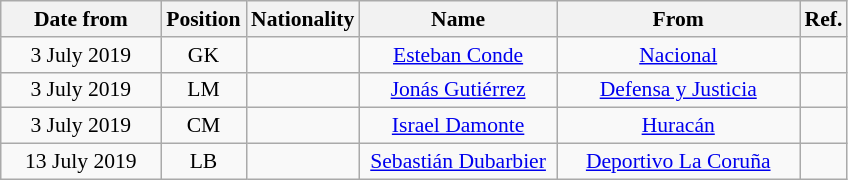<table class="wikitable" style="text-align:center; font-size:90%; ">
<tr>
<th style="background:#; color:#; width:100px;">Date from</th>
<th style="background:#; color:#; width:50px;">Position</th>
<th style="background:#; color:#; width:50px;">Nationality</th>
<th style="background:#; color:#; width:125px;">Name</th>
<th style="background:#; color:#; width:155px;">From</th>
<th style="background:#; color:#; width:25px;">Ref.</th>
</tr>
<tr>
<td>3 July 2019</td>
<td>GK</td>
<td></td>
<td><a href='#'>Esteban Conde</a></td>
<td> <a href='#'>Nacional</a></td>
<td></td>
</tr>
<tr>
<td>3 July 2019</td>
<td>LM</td>
<td></td>
<td><a href='#'>Jonás Gutiérrez</a></td>
<td> <a href='#'>Defensa y Justicia</a></td>
<td></td>
</tr>
<tr>
<td>3 July 2019</td>
<td>CM</td>
<td></td>
<td><a href='#'>Israel Damonte</a></td>
<td> <a href='#'>Huracán</a></td>
<td></td>
</tr>
<tr>
<td>13 July 2019</td>
<td>LB</td>
<td></td>
<td><a href='#'>Sebastián Dubarbier</a></td>
<td> <a href='#'>Deportivo La Coruña</a></td>
<td></td>
</tr>
</table>
